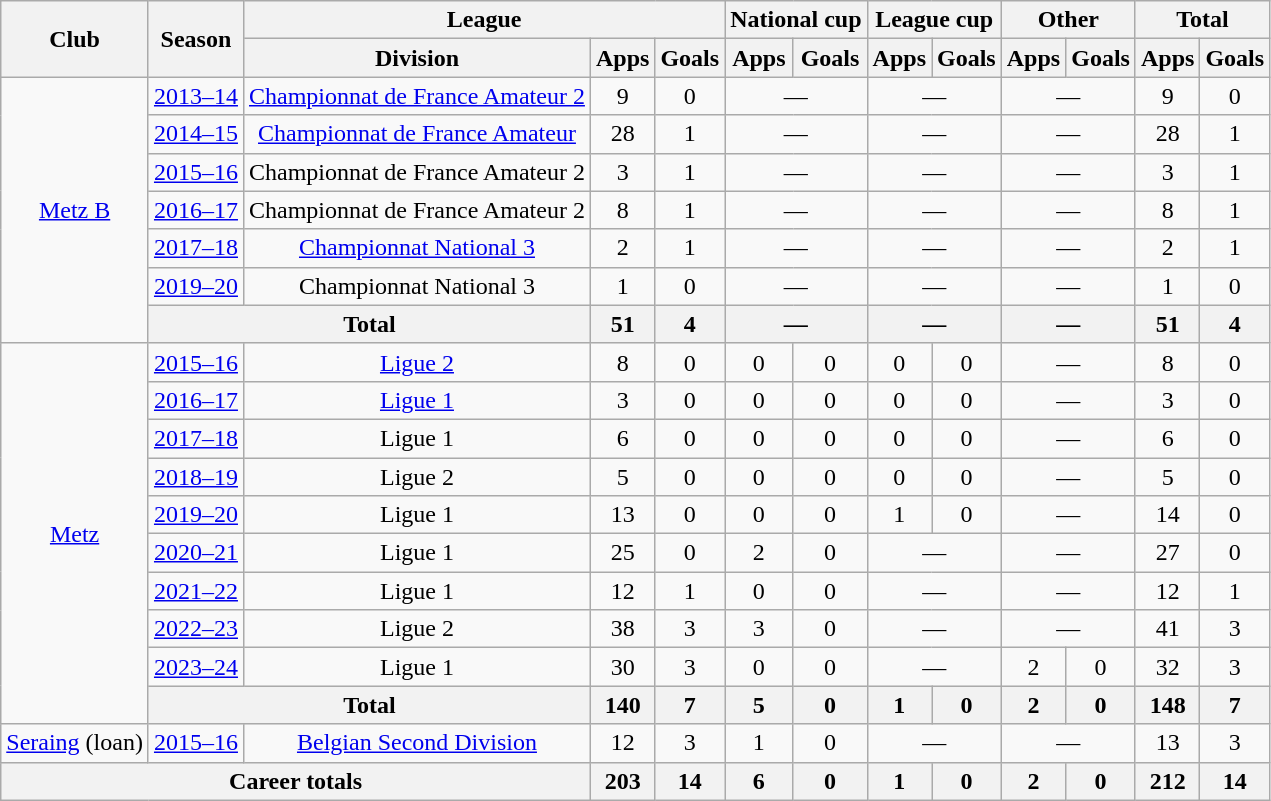<table class="wikitable" style="text-align:center">
<tr>
<th rowspan="2">Club</th>
<th rowspan="2">Season</th>
<th colspan="3">League</th>
<th colspan="2">National cup</th>
<th colspan="2">League cup</th>
<th colspan="2">Other</th>
<th colspan="2">Total</th>
</tr>
<tr>
<th>Division</th>
<th>Apps</th>
<th>Goals</th>
<th>Apps</th>
<th>Goals</th>
<th>Apps</th>
<th>Goals</th>
<th>Apps</th>
<th>Goals</th>
<th>Apps</th>
<th>Goals</th>
</tr>
<tr>
<td rowspan="7"><a href='#'>Metz B</a></td>
<td><a href='#'>2013–14</a></td>
<td><a href='#'>Championnat de France Amateur 2</a></td>
<td>9</td>
<td>0</td>
<td colspan="2">—</td>
<td colspan="2">—</td>
<td colspan="2">—</td>
<td>9</td>
<td>0</td>
</tr>
<tr>
<td><a href='#'>2014–15</a></td>
<td><a href='#'>Championnat de France Amateur</a></td>
<td>28</td>
<td>1</td>
<td colspan="2">—</td>
<td colspan="2">—</td>
<td colspan="2">—</td>
<td>28</td>
<td>1</td>
</tr>
<tr>
<td><a href='#'>2015–16</a></td>
<td>Championnat de France Amateur 2</td>
<td>3</td>
<td>1</td>
<td colspan="2">—</td>
<td colspan="2">—</td>
<td colspan="2">—</td>
<td>3</td>
<td>1</td>
</tr>
<tr>
<td><a href='#'>2016–17</a></td>
<td>Championnat de France Amateur 2</td>
<td>8</td>
<td>1</td>
<td colspan="2">—</td>
<td colspan="2">—</td>
<td colspan="2">—</td>
<td>8</td>
<td>1</td>
</tr>
<tr>
<td><a href='#'>2017–18</a></td>
<td><a href='#'>Championnat National 3</a></td>
<td>2</td>
<td>1</td>
<td colspan="2">—</td>
<td colspan="2">—</td>
<td colspan="2">—</td>
<td>2</td>
<td>1</td>
</tr>
<tr>
<td><a href='#'>2019–20</a></td>
<td>Championnat National 3</td>
<td>1</td>
<td>0</td>
<td colspan="2">—</td>
<td colspan="2">—</td>
<td colspan="2">—</td>
<td>1</td>
<td>0</td>
</tr>
<tr>
<th colspan="2">Total</th>
<th>51</th>
<th>4</th>
<th colspan="2">—</th>
<th colspan="2">—</th>
<th colspan="2">—</th>
<th>51</th>
<th>4</th>
</tr>
<tr>
<td rowspan="10"><a href='#'>Metz</a></td>
<td><a href='#'>2015–16</a></td>
<td><a href='#'>Ligue 2</a></td>
<td>8</td>
<td>0</td>
<td>0</td>
<td>0</td>
<td>0</td>
<td>0</td>
<td colspan="2">—</td>
<td>8</td>
<td>0</td>
</tr>
<tr>
<td><a href='#'>2016–17</a></td>
<td><a href='#'>Ligue 1</a></td>
<td>3</td>
<td>0</td>
<td>0</td>
<td>0</td>
<td>0</td>
<td>0</td>
<td colspan="2">—</td>
<td>3</td>
<td>0</td>
</tr>
<tr>
<td><a href='#'>2017–18</a></td>
<td>Ligue 1</td>
<td>6</td>
<td>0</td>
<td>0</td>
<td>0</td>
<td>0</td>
<td>0</td>
<td colspan="2">—</td>
<td>6</td>
<td>0</td>
</tr>
<tr>
<td><a href='#'>2018–19</a></td>
<td>Ligue 2</td>
<td>5</td>
<td>0</td>
<td>0</td>
<td>0</td>
<td>0</td>
<td>0</td>
<td colspan="2">—</td>
<td>5</td>
<td>0</td>
</tr>
<tr>
<td><a href='#'>2019–20</a></td>
<td>Ligue 1</td>
<td>13</td>
<td>0</td>
<td>0</td>
<td>0</td>
<td>1</td>
<td>0</td>
<td colspan="2">—</td>
<td>14</td>
<td>0</td>
</tr>
<tr>
<td><a href='#'>2020–21</a></td>
<td>Ligue 1</td>
<td>25</td>
<td>0</td>
<td>2</td>
<td>0</td>
<td colspan="2">—</td>
<td colspan="2">—</td>
<td>27</td>
<td>0</td>
</tr>
<tr>
<td><a href='#'>2021–22</a></td>
<td>Ligue 1</td>
<td>12</td>
<td>1</td>
<td>0</td>
<td>0</td>
<td colspan="2">—</td>
<td colspan="2">—</td>
<td>12</td>
<td>1</td>
</tr>
<tr>
<td><a href='#'>2022–23</a></td>
<td>Ligue 2</td>
<td>38</td>
<td>3</td>
<td>3</td>
<td>0</td>
<td colspan="2">—</td>
<td colspan="2">—</td>
<td>41</td>
<td>3</td>
</tr>
<tr>
<td><a href='#'>2023–24</a></td>
<td>Ligue 1</td>
<td>30</td>
<td>3</td>
<td>0</td>
<td>0</td>
<td colspan="2">—</td>
<td>2</td>
<td>0</td>
<td>32</td>
<td>3</td>
</tr>
<tr>
<th colspan="2">Total</th>
<th>140</th>
<th>7</th>
<th>5</th>
<th>0</th>
<th>1</th>
<th>0</th>
<th>2</th>
<th>0</th>
<th>148</th>
<th>7</th>
</tr>
<tr>
<td><a href='#'>Seraing</a> (loan)</td>
<td><a href='#'>2015–16</a></td>
<td><a href='#'>Belgian Second Division</a></td>
<td>12</td>
<td>3</td>
<td>1</td>
<td>0</td>
<td colspan="2">—</td>
<td colspan="2">—</td>
<td>13</td>
<td>3</td>
</tr>
<tr>
<th colspan="3">Career totals</th>
<th>203</th>
<th>14</th>
<th>6</th>
<th>0</th>
<th>1</th>
<th>0</th>
<th>2</th>
<th>0</th>
<th>212</th>
<th>14</th>
</tr>
</table>
